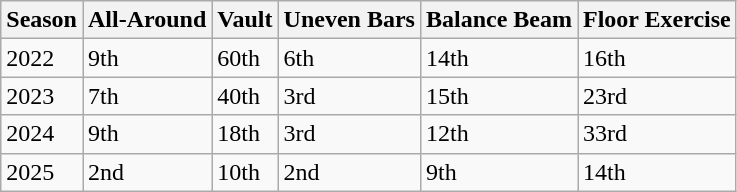<table class="wikitable">
<tr>
<th>Season</th>
<th>All-Around</th>
<th>Vault</th>
<th>Uneven Bars</th>
<th>Balance Beam</th>
<th>Floor Exercise</th>
</tr>
<tr>
<td>2022</td>
<td>9th</td>
<td>60th</td>
<td>6th</td>
<td>14th</td>
<td>16th</td>
</tr>
<tr>
<td>2023</td>
<td>7th</td>
<td>40th</td>
<td>3rd</td>
<td>15th</td>
<td>23rd</td>
</tr>
<tr>
<td>2024</td>
<td>9th</td>
<td>18th</td>
<td>3rd</td>
<td>12th</td>
<td>33rd</td>
</tr>
<tr>
<td>2025</td>
<td>2nd</td>
<td>10th</td>
<td>2nd</td>
<td>9th</td>
<td>14th</td>
</tr>
</table>
